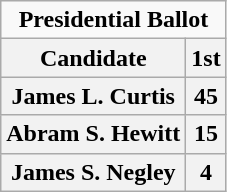<table class="wikitable" style="text-align:center">
<tr>
<td colspan="2"><strong>Presidential Ballot</strong></td>
</tr>
<tr>
<th>Candidate</th>
<th>1st</th>
</tr>
<tr>
<th>James L. Curtis</th>
<th>45</th>
</tr>
<tr>
<th>Abram S. Hewitt</th>
<th>15</th>
</tr>
<tr>
<th>James S. Negley</th>
<th>4</th>
</tr>
</table>
